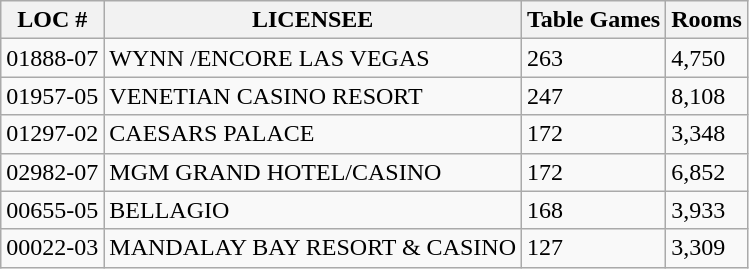<table class="wikitable">
<tr>
<th>LOC #</th>
<th>LICENSEE</th>
<th>Table Games</th>
<th>Rooms</th>
</tr>
<tr>
<td>01888-07</td>
<td>WYNN /ENCORE LAS VEGAS</td>
<td>263</td>
<td>4,750</td>
</tr>
<tr>
<td>01957-05</td>
<td>VENETIAN CASINO RESORT</td>
<td>247</td>
<td>8,108</td>
</tr>
<tr>
<td>01297-02</td>
<td>CAESARS PALACE</td>
<td>172</td>
<td>3,348</td>
</tr>
<tr>
<td>02982-07</td>
<td>MGM GRAND HOTEL/CASINO</td>
<td>172</td>
<td>6,852</td>
</tr>
<tr>
<td>00655-05</td>
<td>BELLAGIO</td>
<td>168</td>
<td>3,933</td>
</tr>
<tr>
<td>00022-03</td>
<td>MANDALAY BAY RESORT & CASINO</td>
<td>127</td>
<td>3,309</td>
</tr>
</table>
